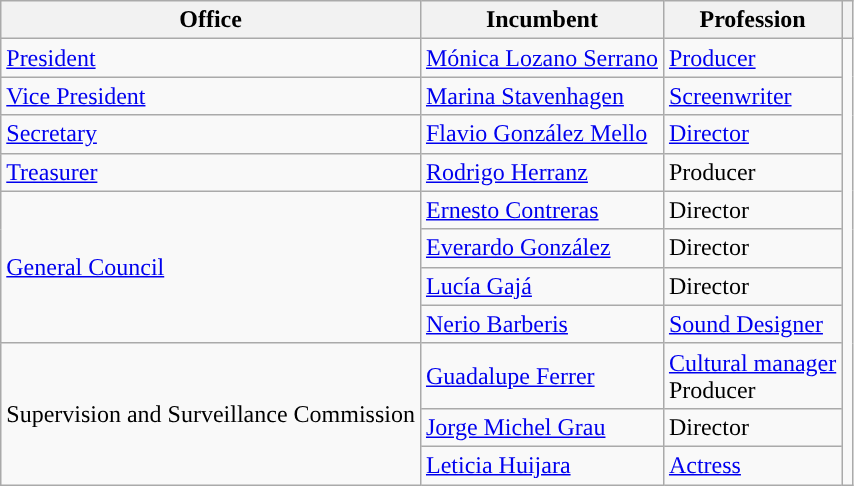<table class="wikitable">
<tr>
<th>Office</th>
<th>Incumbent</th>
<th>Profession</th>
<th scope="col" class="unsortable"></th>
</tr>
<tr>
<td><a href='#'>President</a></td>
<td><a href='#'>Mónica Lozano Serrano</a></td>
<td><a href='#'>Producer</a></td>
<td rowspan=11></td>
</tr>
<tr>
<td><a href='#'>Vice President</a></td>
<td><a href='#'>Marina Stavenhagen</a></td>
<td><a href='#'>Screenwriter</a></td>
</tr>
<tr>
<td><a href='#'>Secretary</a></td>
<td><a href='#'>Flavio González Mello</a></td>
<td><a href='#'>Director</a></td>
</tr>
<tr>
<td><a href='#'>Treasurer</a></td>
<td><a href='#'>Rodrigo Herranz</a></td>
<td>Producer</td>
</tr>
<tr>
<td rowspan=4><a href='#'>General Council</a></td>
<td><a href='#'>Ernesto Contreras</a></td>
<td>Director</td>
</tr>
<tr>
<td><a href='#'>Everardo González</a></td>
<td>Director</td>
</tr>
<tr>
<td><a href='#'>Lucía Gajá</a></td>
<td>Director</td>
</tr>
<tr>
<td><a href='#'>Nerio Barberis</a></td>
<td><a href='#'>Sound Designer</a></td>
</tr>
<tr>
<td rowspan=3>Supervision and Surveillance Commission</td>
<td><a href='#'>Guadalupe Ferrer</a></td>
<td><a href='#'>Cultural manager</a><br>Producer</td>
</tr>
<tr>
<td><a href='#'>Jorge Michel Grau</a></td>
<td>Director</td>
</tr>
<tr>
<td><a href='#'>Leticia Huijara</a></td>
<td><a href='#'>Actress</a></td>
</tr>
</table>
